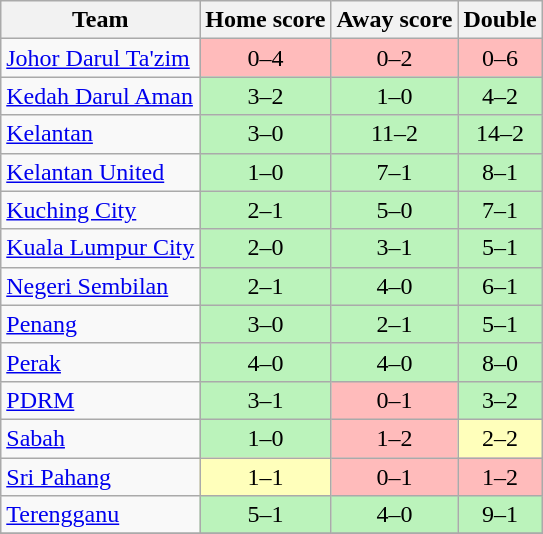<table class="wikitable" style="text-align: center;">
<tr>
<th>Team</th>
<th>Home score</th>
<th>Away score</th>
<th>Double </th>
</tr>
<tr>
<td align="left"><a href='#'>Johor Darul Ta'zim</a></td>
<td style="background:#FFBBBB;">0–4</td>
<td style="background:#FFBBBB;">0–2</td>
<td style="background:#FFBBBB;">0–6</td>
</tr>
<tr>
<td align="left"><a href='#'>Kedah Darul Aman</a></td>
<td style="background:#BBF3BB;">3–2</td>
<td style="background:#BBF3BB;">1–0</td>
<td style="background:#BBF3BB;">4–2</td>
</tr>
<tr>
<td align="left"><a href='#'>Kelantan</a></td>
<td style="background:#BBF3BB;">3–0</td>
<td style="background:#BBF3BB;">11–2</td>
<td style="background:#BBF3BB;">14–2</td>
</tr>
<tr>
<td align="left"><a href='#'>Kelantan United</a></td>
<td style="background:#BBF3BB;">1–0</td>
<td style="background:#BBF3BB;">7–1</td>
<td style="background:#BBF3BB;">8–1</td>
</tr>
<tr>
<td align="left"><a href='#'>Kuching City</a></td>
<td style="background:#BBF3BB;">2–1</td>
<td style="background:#BBF3BB;">5–0</td>
<td style="background:#BBF3BB;">7–1</td>
</tr>
<tr>
<td align="left"><a href='#'>Kuala Lumpur City</a></td>
<td style="background:#BBF3BB;">2–0</td>
<td style="background:#BBF3BB;">3–1</td>
<td style="background:#BBF3BB;">5–1</td>
</tr>
<tr>
<td align="left"><a href='#'>Negeri Sembilan</a></td>
<td style="background:#BBF3BB;">2–1</td>
<td style="background:#BBF3BB;">4–0</td>
<td style="background:#BBF3BB;">6–1</td>
</tr>
<tr>
<td align="left"><a href='#'>Penang</a></td>
<td style="background:#BBF3BB;">3–0</td>
<td style="background:#BBF3BB;">2–1</td>
<td style="background:#BBF3BB;">5–1</td>
</tr>
<tr>
<td align="left"><a href='#'>Perak</a></td>
<td style="background:#BBF3BB;">4–0</td>
<td style="background:#BBF3BB;">4–0</td>
<td style="background:#BBF3BB;">8–0</td>
</tr>
<tr>
<td align="left"><a href='#'>PDRM</a></td>
<td style="background:#BBF3BB;">3–1</td>
<td style="background:#FFBBBB;">0–1</td>
<td style="background:#BBF3BB;">3–2</td>
</tr>
<tr>
<td align="left"><a href='#'>Sabah</a></td>
<td style="background:#BBF3BB;">1–0</td>
<td style="background:#FFBBBB;">1–2</td>
<td style="background:#FFFFBB;">2–2</td>
</tr>
<tr>
<td align="left"><a href='#'>Sri Pahang</a></td>
<td style="background:#FFFFBB;">1–1</td>
<td style="background:#FFBBBB;">0–1</td>
<td style="background:#FFBBBB;">1–2</td>
</tr>
<tr>
<td align="left"><a href='#'>Terengganu</a></td>
<td style="background:#BBF3BB;">5–1</td>
<td style="background:#BBF3BB;">4–0</td>
<td style="background:#BBF3BB;">9–1</td>
</tr>
<tr>
</tr>
</table>
